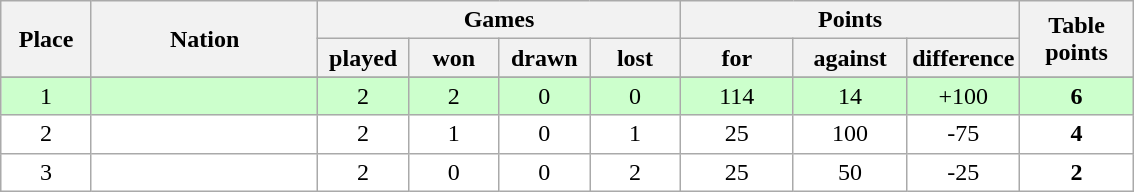<table class="wikitable">
<tr>
<th rowspan=2 width="8%">Place</th>
<th rowspan=2 width="20%">Nation</th>
<th colspan=4 width="32%">Games</th>
<th colspan=3 width="30%">Points</th>
<th rowspan=2 width="10%">Table<br>points</th>
</tr>
<tr>
<th width="8%">played</th>
<th width="8%">won</th>
<th width="8%">drawn</th>
<th width="8%">lost</th>
<th width="10%">for</th>
<th width="10%">against</th>
<th width="10%">difference</th>
</tr>
<tr>
</tr>
<tr bgcolor=#ccffcc align=center>
<td>1</td>
<td align=left></td>
<td>2</td>
<td>2</td>
<td>0</td>
<td>0</td>
<td>114</td>
<td>14</td>
<td>+100</td>
<td><strong>6</strong></td>
</tr>
<tr bgcolor=#ffffff align=center>
<td>2</td>
<td align=left></td>
<td>2</td>
<td>1</td>
<td>0</td>
<td>1</td>
<td>25</td>
<td>100</td>
<td>-75</td>
<td><strong>4</strong></td>
</tr>
<tr bgcolor=#ffffff align=center>
<td>3</td>
<td align=left></td>
<td>2</td>
<td>0</td>
<td>0</td>
<td>2</td>
<td>25</td>
<td>50</td>
<td>-25</td>
<td><strong>2</strong></td>
</tr>
</table>
